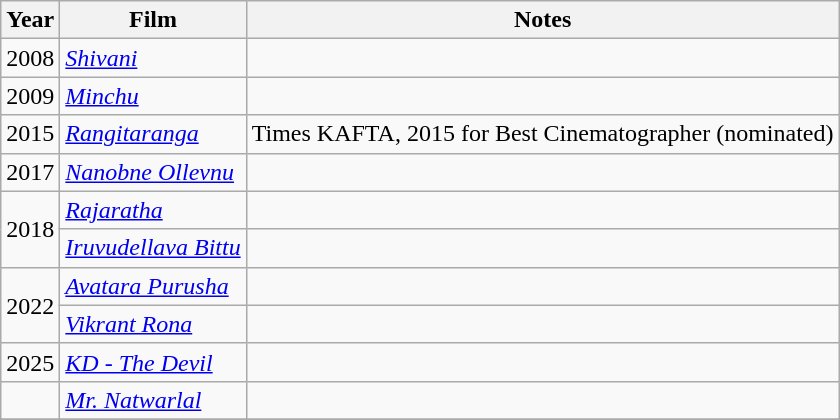<table class="wikitable sortable">
<tr>
<th>Year</th>
<th>Film</th>
<th>Notes</th>
</tr>
<tr>
<td>2008</td>
<td><em><a href='#'>Shivani</a></em></td>
<td></td>
</tr>
<tr>
<td>2009</td>
<td><em><a href='#'>Minchu</a></em></td>
<td></td>
</tr>
<tr>
<td>2015</td>
<td><em><a href='#'>Rangitaranga</a></em></td>
<td>Times KAFTA, 2015 for Best Cinematographer (nominated)</td>
</tr>
<tr>
<td>2017</td>
<td><em><a href='#'>Nanobne Ollevnu</a></em></td>
<td></td>
</tr>
<tr>
<td rowspan="2">2018</td>
<td><em><a href='#'>Rajaratha</a></em></td>
<td></td>
</tr>
<tr>
<td><em><a href='#'>Iruvudellava Bittu</a></em></td>
<td></td>
</tr>
<tr>
<td rowspan="2">2022</td>
<td><em><a href='#'>Avatara Purusha</a></em></td>
<td></td>
</tr>
<tr>
<td><em><a href='#'>Vikrant Rona</a></em></td>
<td></td>
</tr>
<tr>
<td>2025</td>
<td><em><a href='#'>KD - The Devil</a></em></td>
<td></td>
</tr>
<tr>
<td></td>
<td><em><a href='#'>Mr. Natwarlal</a></em></td>
<td></td>
</tr>
<tr>
</tr>
</table>
